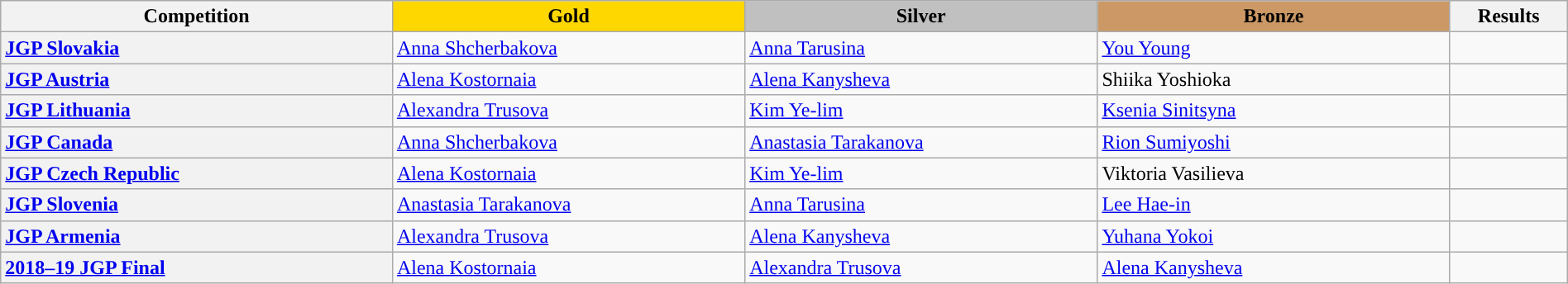<table class="wikitable unsortable" style="text-align:left; width:100%">
<tr>
<th scope="col" style="text-align:center; width:25%;">Competition</th>
<td scope="col" style="text-align:center; width:22.5%; background:gold"><strong>Gold</strong></td>
<td scope="col" style="text-align:center; width:22.5%; background:silver"><strong>Silver</strong></td>
<td scope="col" style="text-align:center; width:22.5%; background:#c96"><strong>Bronze</strong></td>
<th scope="col" style="text-align:center; width:7.5%;">Results</th>
</tr>
<tr>
<th scope="row" style="text-align:left"> <a href='#'>JGP Slovakia</a></th>
<td> <a href='#'>Anna Shcherbakova</a></td>
<td> <a href='#'>Anna Tarusina</a></td>
<td> <a href='#'>You Young</a></td>
<td></td>
</tr>
<tr>
<th scope="row" style="text-align:left"> <a href='#'>JGP Austria</a></th>
<td> <a href='#'>Alena Kostornaia</a></td>
<td> <a href='#'>Alena Kanysheva</a></td>
<td> Shiika Yoshioka</td>
<td></td>
</tr>
<tr>
<th scope="row" style="text-align:left"> <a href='#'>JGP Lithuania</a></th>
<td> <a href='#'>Alexandra Trusova</a></td>
<td> <a href='#'>Kim Ye-lim</a></td>
<td> <a href='#'>Ksenia Sinitsyna</a></td>
<td></td>
</tr>
<tr>
<th scope="row" style="text-align:left"> <a href='#'>JGP Canada</a></th>
<td> <a href='#'>Anna Shcherbakova</a></td>
<td> <a href='#'>Anastasia Tarakanova</a></td>
<td> <a href='#'>Rion Sumiyoshi</a></td>
<td></td>
</tr>
<tr>
<th scope="row" style="text-align:left"> <a href='#'>JGP Czech Republic</a></th>
<td> <a href='#'>Alena Kostornaia</a></td>
<td> <a href='#'>Kim Ye-lim</a></td>
<td> Viktoria Vasilieva</td>
<td></td>
</tr>
<tr>
<th scope="row" style="text-align:left"> <a href='#'>JGP Slovenia</a></th>
<td> <a href='#'>Anastasia Tarakanova</a></td>
<td> <a href='#'>Anna Tarusina</a></td>
<td> <a href='#'>Lee Hae-in</a></td>
<td></td>
</tr>
<tr>
<th scope="row" style="text-align:left"> <a href='#'>JGP Armenia</a></th>
<td> <a href='#'>Alexandra Trusova</a></td>
<td> <a href='#'>Alena Kanysheva</a></td>
<td> <a href='#'>Yuhana Yokoi</a></td>
<td></td>
</tr>
<tr>
<th scope="row" style="text-align:left"> <a href='#'>2018–19 JGP Final</a></th>
<td> <a href='#'>Alena Kostornaia</a></td>
<td> <a href='#'>Alexandra Trusova</a></td>
<td> <a href='#'>Alena Kanysheva</a></td>
<td></td>
</tr>
</table>
